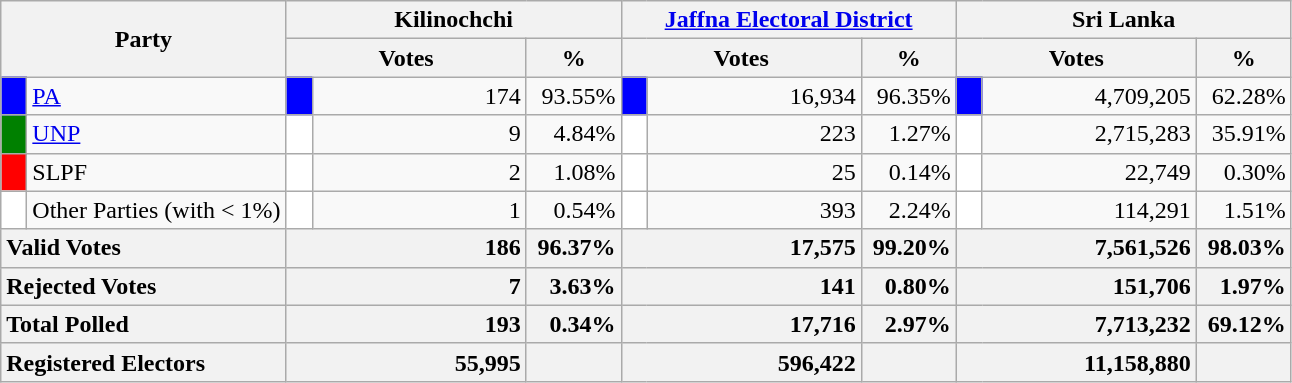<table class="wikitable">
<tr>
<th colspan="2" width="144px"rowspan="2">Party</th>
<th colspan="3" width="216px">Kilinochchi</th>
<th colspan="3" width="216px"><a href='#'>Jaffna Electoral District</a></th>
<th colspan="3" width="216px">Sri Lanka</th>
</tr>
<tr>
<th colspan="2" width="144px">Votes</th>
<th>%</th>
<th colspan="2" width="144px">Votes</th>
<th>%</th>
<th colspan="2" width="144px">Votes</th>
<th>%</th>
</tr>
<tr>
<td style="background-color:blue;" width="10px"></td>
<td style="text-align:left;"><a href='#'>PA</a></td>
<td style="background-color:blue;" width="10px"></td>
<td style="text-align:right;">174</td>
<td style="text-align:right;">93.55%</td>
<td style="background-color:blue;" width="10px"></td>
<td style="text-align:right;">16,934</td>
<td style="text-align:right;">96.35%</td>
<td style="background-color:blue;" width="10px"></td>
<td style="text-align:right;">4,709,205</td>
<td style="text-align:right;">62.28%</td>
</tr>
<tr>
<td style="background-color:green;" width="10px"></td>
<td style="text-align:left;"><a href='#'>UNP</a></td>
<td style="background-color:white;" width="10px"></td>
<td style="text-align:right;">9</td>
<td style="text-align:right;">4.84%</td>
<td style="background-color:white;" width="10px"></td>
<td style="text-align:right;">223</td>
<td style="text-align:right;">1.27%</td>
<td style="background-color:white;" width="10px"></td>
<td style="text-align:right;">2,715,283</td>
<td style="text-align:right;">35.91%</td>
</tr>
<tr>
<td style="background-color:red;" width="10px"></td>
<td style="text-align:left;">SLPF</td>
<td style="background-color:white;" width="10px"></td>
<td style="text-align:right;">2</td>
<td style="text-align:right;">1.08%</td>
<td style="background-color:white;" width="10px"></td>
<td style="text-align:right;">25</td>
<td style="text-align:right;">0.14%</td>
<td style="background-color:white;" width="10px"></td>
<td style="text-align:right;">22,749</td>
<td style="text-align:right;">0.30%</td>
</tr>
<tr>
<td style="background-color:white;" width="10px"></td>
<td style="text-align:left;">Other Parties (with < 1%)</td>
<td style="background-color:white;" width="10px"></td>
<td style="text-align:right;">1</td>
<td style="text-align:right;">0.54%</td>
<td style="background-color:white;" width="10px"></td>
<td style="text-align:right;">393</td>
<td style="text-align:right;">2.24%</td>
<td style="background-color:white;" width="10px"></td>
<td style="text-align:right;">114,291</td>
<td style="text-align:right;">1.51%</td>
</tr>
<tr>
<th colspan="2" width="144px"style="text-align:left;">Valid Votes</th>
<th style="text-align:right;"colspan="2" width="144px">186</th>
<th style="text-align:right;">96.37%</th>
<th style="text-align:right;"colspan="2" width="144px">17,575</th>
<th style="text-align:right;">99.20%</th>
<th style="text-align:right;"colspan="2" width="144px">7,561,526</th>
<th style="text-align:right;">98.03%</th>
</tr>
<tr>
<th colspan="2" width="144px"style="text-align:left;">Rejected Votes</th>
<th style="text-align:right;"colspan="2" width="144px">7</th>
<th style="text-align:right;">3.63%</th>
<th style="text-align:right;"colspan="2" width="144px">141</th>
<th style="text-align:right;">0.80%</th>
<th style="text-align:right;"colspan="2" width="144px">151,706</th>
<th style="text-align:right;">1.97%</th>
</tr>
<tr>
<th colspan="2" width="144px"style="text-align:left;">Total Polled</th>
<th style="text-align:right;"colspan="2" width="144px">193</th>
<th style="text-align:right;">0.34%</th>
<th style="text-align:right;"colspan="2" width="144px">17,716</th>
<th style="text-align:right;">2.97%</th>
<th style="text-align:right;"colspan="2" width="144px">7,713,232</th>
<th style="text-align:right;">69.12%</th>
</tr>
<tr>
<th colspan="2" width="144px"style="text-align:left;">Registered Electors</th>
<th style="text-align:right;"colspan="2" width="144px">55,995</th>
<th></th>
<th style="text-align:right;"colspan="2" width="144px">596,422</th>
<th></th>
<th style="text-align:right;"colspan="2" width="144px">11,158,880</th>
<th></th>
</tr>
</table>
